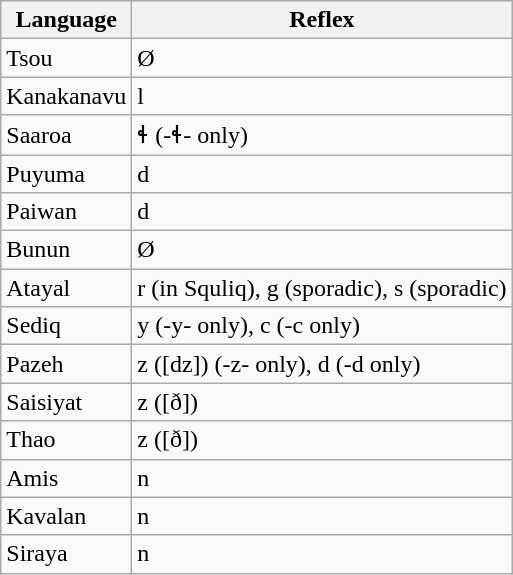<table class="wikitable">
<tr>
<th c=01>Language</th>
<th c=02>Reflex</th>
</tr>
<tr>
<td c=01>Tsou</td>
<td c=02>Ø</td>
</tr>
<tr>
<td c=01>Kanakanavu</td>
<td c=02>l</td>
</tr>
<tr>
<td c=01>Saaroa</td>
<td c=02>ɬ (-ɬ- only)</td>
</tr>
<tr>
<td c=01>Puyuma</td>
<td c=02>d</td>
</tr>
<tr>
<td c=01>Paiwan</td>
<td c=02>d</td>
</tr>
<tr>
<td c=01>Bunun</td>
<td c=02>Ø</td>
</tr>
<tr>
<td c=01>Atayal</td>
<td c=02>r (in Squliq), g (sporadic), s (sporadic)</td>
</tr>
<tr>
<td c=01>Sediq</td>
<td c=02>y (-y- only), c (-c only)</td>
</tr>
<tr>
<td c=01>Pazeh</td>
<td c=02>z ([dz]) (-z- only), d (-d only)</td>
</tr>
<tr>
<td c=01>Saisiyat</td>
<td c=02>z ([ð])</td>
</tr>
<tr>
<td c=01>Thao</td>
<td c=02>z ([ð])</td>
</tr>
<tr>
<td c=01>Amis</td>
<td c=02>n</td>
</tr>
<tr>
<td c=01>Kavalan</td>
<td c=02>n</td>
</tr>
<tr>
<td c=01>Siraya</td>
<td c=02>n</td>
</tr>
</table>
